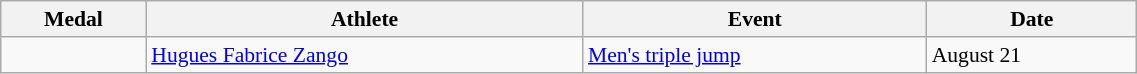<table class="wikitable" style="font-size:90%" width=60%>
<tr>
<th>Medal</th>
<th>Athlete</th>
<th>Event</th>
<th>Date</th>
</tr>
<tr>
<td></td>
<td><a href='#'>Hugues Fabrice Zango</a></td>
<td><a href='#'>Men's triple jump</a></td>
<td>August 21</td>
</tr>
</table>
